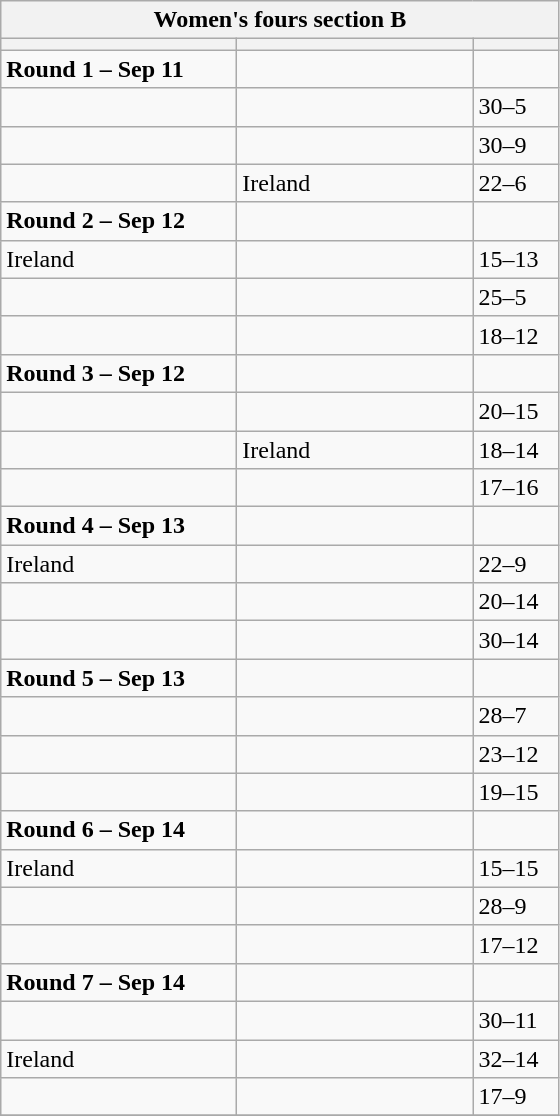<table class="wikitable">
<tr>
<th colspan="3">Women's fours section B</th>
</tr>
<tr>
<th width=150></th>
<th width=150></th>
<th width=50></th>
</tr>
<tr>
<td><strong>Round 1 – Sep 11</strong></td>
<td></td>
<td></td>
</tr>
<tr>
<td></td>
<td></td>
<td>30–5</td>
</tr>
<tr>
<td></td>
<td></td>
<td>30–9</td>
</tr>
<tr>
<td></td>
<td> Ireland</td>
<td>22–6</td>
</tr>
<tr>
<td><strong>Round 2 – Sep 12</strong></td>
<td></td>
<td></td>
</tr>
<tr>
<td> Ireland</td>
<td></td>
<td>15–13</td>
</tr>
<tr>
<td></td>
<td></td>
<td>25–5</td>
</tr>
<tr>
<td></td>
<td></td>
<td>18–12</td>
</tr>
<tr>
<td><strong>Round 3 – Sep 12</strong></td>
<td></td>
<td></td>
</tr>
<tr>
<td></td>
<td></td>
<td>20–15</td>
</tr>
<tr>
<td></td>
<td> Ireland</td>
<td>18–14</td>
</tr>
<tr>
<td></td>
<td></td>
<td>17–16</td>
</tr>
<tr>
<td><strong>Round 4 – Sep 13</strong></td>
<td></td>
<td></td>
</tr>
<tr>
<td> Ireland</td>
<td></td>
<td>22–9</td>
</tr>
<tr>
<td></td>
<td></td>
<td>20–14</td>
</tr>
<tr>
<td></td>
<td></td>
<td>30–14</td>
</tr>
<tr>
<td><strong>Round 5 – Sep 13</strong></td>
<td></td>
<td></td>
</tr>
<tr>
<td></td>
<td></td>
<td>28–7</td>
</tr>
<tr>
<td></td>
<td></td>
<td>23–12</td>
</tr>
<tr>
<td></td>
<td></td>
<td>19–15</td>
</tr>
<tr>
<td><strong>Round 6  – Sep 14</strong></td>
<td></td>
<td></td>
</tr>
<tr>
<td> Ireland</td>
<td></td>
<td>15–15</td>
</tr>
<tr>
<td></td>
<td></td>
<td>28–9</td>
</tr>
<tr>
<td></td>
<td></td>
<td>17–12</td>
</tr>
<tr>
<td><strong>Round 7 – Sep 14</strong></td>
<td></td>
<td></td>
</tr>
<tr>
<td></td>
<td></td>
<td>30–11</td>
</tr>
<tr>
<td> Ireland</td>
<td></td>
<td>32–14</td>
</tr>
<tr>
<td></td>
<td></td>
<td>17–9</td>
</tr>
<tr>
</tr>
</table>
